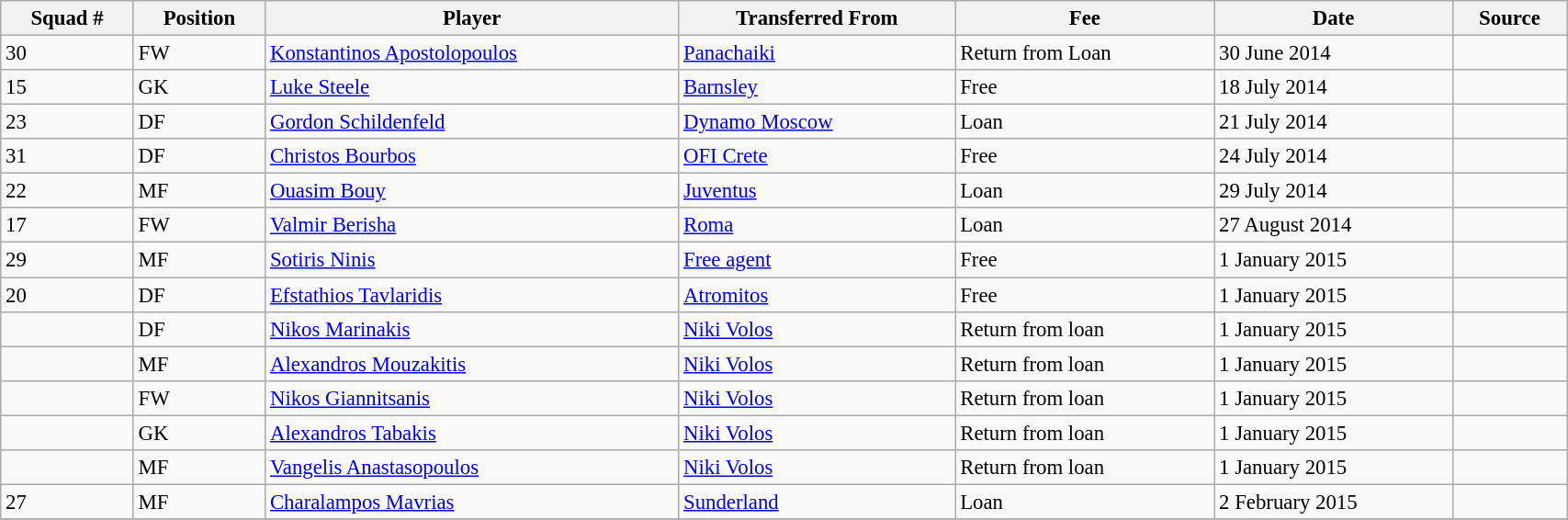<table class="wikitable sortable" style="width:90%; text-align:center; font-size:95%; text-align:left;">
<tr>
<th>Squad #</th>
<th>Position</th>
<th>Player</th>
<th>Transferred From</th>
<th>Fee</th>
<th>Date</th>
<th>Source</th>
</tr>
<tr>
<td>30</td>
<td>FW</td>
<td> <a href='#'>Konstantinos Apostolopoulos</a></td>
<td> <a href='#'>Panachaiki</a></td>
<td>Return from Loan</td>
<td>30 June 2014</td>
<td></td>
</tr>
<tr>
<td>15</td>
<td>GK</td>
<td> <a href='#'>Luke Steele</a></td>
<td> <a href='#'>Barnsley</a></td>
<td>Free</td>
<td>18 July 2014</td>
<td></td>
</tr>
<tr>
<td>23</td>
<td>DF</td>
<td> <a href='#'>Gordon Schildenfeld</a></td>
<td> <a href='#'>Dynamo Moscow</a></td>
<td>Loan</td>
<td>21 July 2014</td>
<td></td>
</tr>
<tr>
<td>31</td>
<td>DF</td>
<td> <a href='#'>Christos Bourbos</a></td>
<td> <a href='#'>OFI Crete</a></td>
<td>Free</td>
<td>24 July 2014</td>
<td></td>
</tr>
<tr>
<td>22</td>
<td>MF</td>
<td> <a href='#'>Ouasim Bouy</a></td>
<td> <a href='#'>Juventus</a></td>
<td>Loan</td>
<td>29 July 2014</td>
<td></td>
</tr>
<tr>
<td>17</td>
<td>FW</td>
<td> <a href='#'>Valmir Berisha</a></td>
<td> <a href='#'>Roma</a></td>
<td>Loan</td>
<td>27 August 2014</td>
<td></td>
</tr>
<tr>
<td>29</td>
<td>MF</td>
<td> <a href='#'>Sotiris Ninis</a></td>
<td><a href='#'>Free agent</a></td>
<td>Free</td>
<td>1 January 2015</td>
<td></td>
</tr>
<tr>
<td>20</td>
<td>DF</td>
<td> <a href='#'>Efstathios Tavlaridis</a></td>
<td> <a href='#'>Atromitos</a></td>
<td>Free</td>
<td>1 January 2015</td>
<td></td>
</tr>
<tr>
<td></td>
<td>DF</td>
<td> <a href='#'>Nikos Marinakis</a></td>
<td> <a href='#'>Niki Volos</a></td>
<td>Return from loan</td>
<td>1 January 2015</td>
<td></td>
</tr>
<tr>
<td></td>
<td>MF</td>
<td> <a href='#'>Alexandros Mouzakitis</a></td>
<td> <a href='#'>Niki Volos</a></td>
<td>Return from loan</td>
<td>1 January 2015</td>
<td></td>
</tr>
<tr>
<td></td>
<td>FW</td>
<td> <a href='#'>Nikos Giannitsanis</a></td>
<td> <a href='#'>Niki Volos</a></td>
<td>Return from loan</td>
<td>1 January 2015</td>
<td></td>
</tr>
<tr>
<td></td>
<td>GK</td>
<td> <a href='#'>Alexandros Tabakis</a></td>
<td> <a href='#'>Niki Volos</a></td>
<td>Return from loan</td>
<td>1 January 2015</td>
<td></td>
</tr>
<tr>
<td></td>
<td>MF</td>
<td> <a href='#'>Vangelis Anastasopoulos</a></td>
<td> <a href='#'>Niki Volos</a></td>
<td>Return from loan</td>
<td>1 January 2015</td>
<td></td>
</tr>
<tr>
<td>27</td>
<td>MF</td>
<td> <a href='#'>Charalampos Mavrias</a></td>
<td> <a href='#'>Sunderland</a></td>
<td>Loan</td>
<td>2 February 2015</td>
<td></td>
</tr>
<tr>
</tr>
</table>
